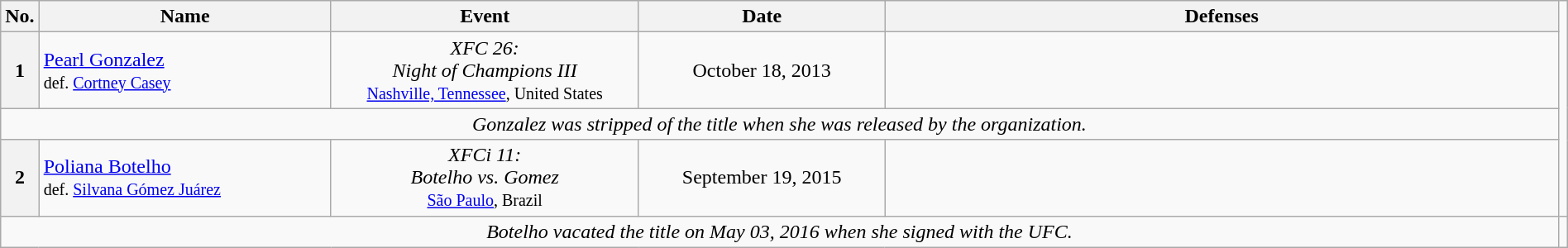<table class="wikitable" width=100%>
<tr>
<th width=1%>No.</th>
<th width=19%>Name</th>
<th width=20%>Event</th>
<th width=16%>Date</th>
<th width=44%>Defenses</th>
</tr>
<tr>
<th>1</th>
<td align=left> <a href='#'>Pearl Gonzalez</a><br><small>def. <a href='#'>Cortney Casey</a></small></td>
<td align=center><em>XFC 26:</em><br><em>Night of Champions III</em><br><small><a href='#'>Nashville, Tennessee</a>, United States</small></td>
<td align=center>October 18, 2013</td>
<td></td>
</tr>
<tr>
<td align="center" colspan="5"><em>Gonzalez was stripped of the title when she was released by the organization.</em></td>
</tr>
<tr>
<th>2</th>
<td align=left> <a href='#'>Poliana Botelho</a><br><small>def. <a href='#'>Silvana Gómez Juárez</a></small></td>
<td align=center><em>XFCi 11:</em><br><em>Botelho vs. Gomez</em><br><small><a href='#'>São Paulo</a>, Brazil</small></td>
<td align=center>September 19, 2015</td>
<td></td>
</tr>
<tr>
<td align="center" colspan="5"><em>Botelho vacated the title on May 03, 2016 when she signed with the UFC.</em></td>
<td></td>
</tr>
</table>
